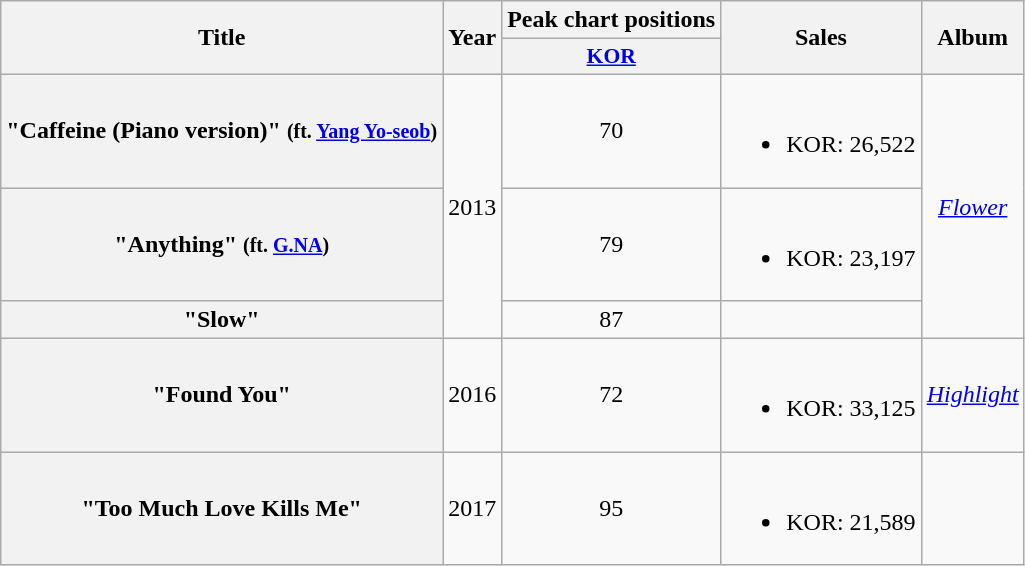<table class="wikitable plainrowheaders" style="text-align:center;">
<tr>
<th rowspan="2" scope="col">Title</th>
<th rowspan="2" scope="col">Year</th>
<th scope="col">Peak chart positions</th>
<th rowspan="2" scope="col">Sales</th>
<th rowspan="2" scope="col">Album</th>
</tr>
<tr>
<th style="width=3em;font-size:90%"><a href='#'>KOR</a><br></th>
</tr>
<tr>
<th scope="row">"Caffeine (Piano version)" <small>(ft. <a href='#'>Yang Yo-seob</a>)</small></th>
<td rowspan="3">2013</td>
<td>70</td>
<td><br><ul><li>KOR: 26,522</li></ul></td>
<td rowspan="3"><em><a href='#'>Flower</a></em></td>
</tr>
<tr>
<th scope="row">"Anything" <small>(ft. <a href='#'>G.NA</a>)</small></th>
<td>79</td>
<td><br><ul><li>KOR: 23,197</li></ul></td>
</tr>
<tr>
<th scope="row">"Slow"</th>
<td>87</td>
<td></td>
</tr>
<tr>
<th scope="row">"Found You"</th>
<td>2016</td>
<td>72</td>
<td><br><ul><li>KOR: 33,125</li></ul></td>
<td><em><a href='#'>Highlight</a></em></td>
</tr>
<tr>
<th scope="row">"Too Much Love Kills Me"</th>
<td>2017</td>
<td>95</td>
<td><br><ul><li>KOR: 21,589</li></ul></td>
<td></td>
</tr>
</table>
